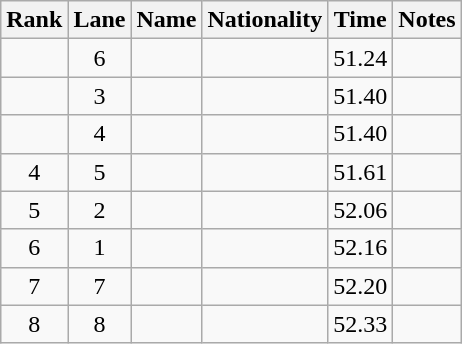<table class="wikitable sortable" style="text-align:center">
<tr>
<th>Rank</th>
<th>Lane</th>
<th>Name</th>
<th>Nationality</th>
<th>Time</th>
<th>Notes</th>
</tr>
<tr>
<td></td>
<td>6</td>
<td align=left></td>
<td align=left></td>
<td>51.24</td>
<td></td>
</tr>
<tr>
<td></td>
<td>3</td>
<td align=left></td>
<td align=left></td>
<td>51.40</td>
<td></td>
</tr>
<tr>
<td></td>
<td>4</td>
<td align=left></td>
<td align=left></td>
<td>51.40</td>
<td></td>
</tr>
<tr>
<td>4</td>
<td>5</td>
<td align=left></td>
<td align=left></td>
<td>51.61</td>
<td></td>
</tr>
<tr>
<td>5</td>
<td>2</td>
<td align=left></td>
<td align=left></td>
<td>52.06</td>
<td></td>
</tr>
<tr>
<td>6</td>
<td>1</td>
<td align=left></td>
<td align=left></td>
<td>52.16</td>
<td></td>
</tr>
<tr>
<td>7</td>
<td>7</td>
<td align=left></td>
<td align=left></td>
<td>52.20</td>
<td></td>
</tr>
<tr>
<td>8</td>
<td>8</td>
<td align=left></td>
<td align=left></td>
<td>52.33</td>
<td></td>
</tr>
</table>
